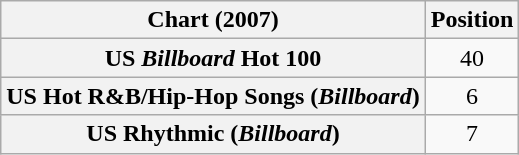<table class="wikitable sortable plainrowheaders" style="text-align:center">
<tr>
<th scope="col">Chart (2007)</th>
<th scope="col">Position</th>
</tr>
<tr>
<th scope="row">US <em>Billboard</em> Hot 100</th>
<td>40</td>
</tr>
<tr>
<th scope="row">US Hot R&B/Hip-Hop Songs (<em>Billboard</em>)</th>
<td>6</td>
</tr>
<tr>
<th scope="row">US Rhythmic (<em>Billboard</em>)</th>
<td>7</td>
</tr>
</table>
